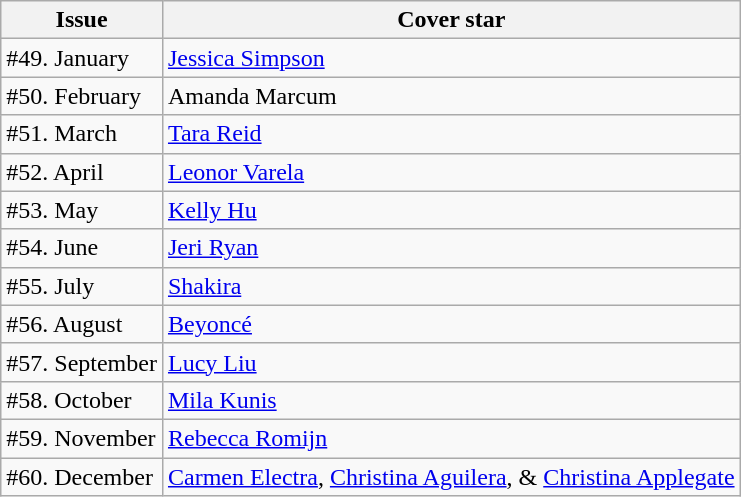<table class="sortable wikitable">
<tr>
<th>Issue</th>
<th>Cover star</th>
</tr>
<tr>
<td>#49. January</td>
<td><a href='#'>Jessica Simpson</a></td>
</tr>
<tr>
<td>#50. February</td>
<td>Amanda Marcum</td>
</tr>
<tr>
<td>#51. March</td>
<td><a href='#'>Tara Reid</a></td>
</tr>
<tr>
<td>#52. April</td>
<td><a href='#'>Leonor Varela</a></td>
</tr>
<tr>
<td>#53. May</td>
<td><a href='#'>Kelly Hu</a></td>
</tr>
<tr>
<td>#54. June</td>
<td><a href='#'>Jeri Ryan</a></td>
</tr>
<tr>
<td>#55. July</td>
<td><a href='#'>Shakira</a></td>
</tr>
<tr>
<td>#56. August</td>
<td><a href='#'>Beyoncé</a></td>
</tr>
<tr>
<td>#57. September</td>
<td><a href='#'>Lucy Liu</a></td>
</tr>
<tr>
<td>#58. October</td>
<td><a href='#'>Mila Kunis</a></td>
</tr>
<tr>
<td>#59. November</td>
<td><a href='#'>Rebecca Romijn</a></td>
</tr>
<tr>
<td>#60. December</td>
<td><a href='#'>Carmen Electra</a>, <a href='#'>Christina Aguilera</a>, & <a href='#'>Christina Applegate</a></td>
</tr>
</table>
